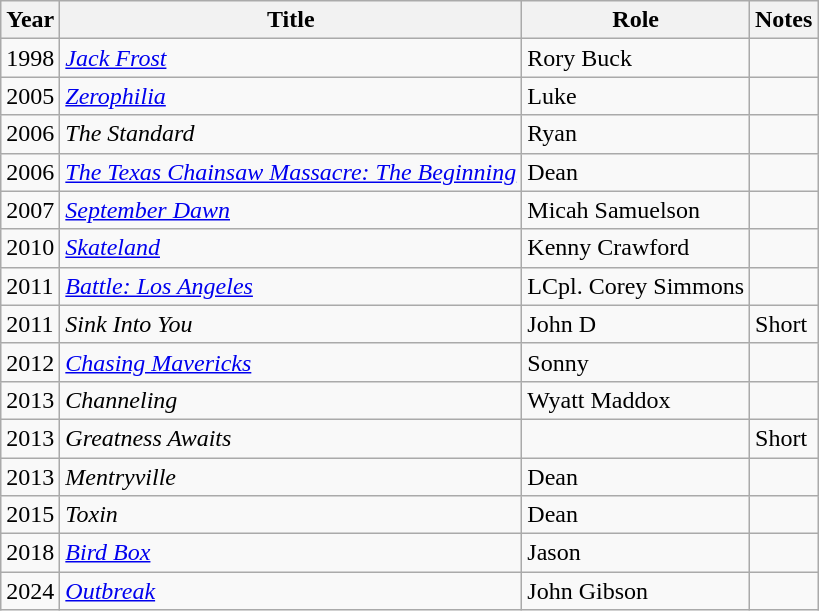<table class="wikitable sortable">
<tr>
<th>Year</th>
<th>Title</th>
<th>Role</th>
<th class="unsortable">Notes</th>
</tr>
<tr>
<td>1998</td>
<td><em><a href='#'>Jack Frost</a></em></td>
<td>Rory Buck</td>
<td></td>
</tr>
<tr>
<td>2005</td>
<td><em><a href='#'>Zerophilia</a></em></td>
<td>Luke</td>
<td></td>
</tr>
<tr>
<td>2006</td>
<td><em>The Standard</em></td>
<td>Ryan</td>
<td></td>
</tr>
<tr>
<td>2006</td>
<td><em><a href='#'>The Texas Chainsaw Massacre: The Beginning</a></em></td>
<td>Dean</td>
<td></td>
</tr>
<tr>
<td>2007</td>
<td><em><a href='#'>September Dawn</a></em></td>
<td>Micah Samuelson</td>
<td></td>
</tr>
<tr>
<td>2010</td>
<td><em><a href='#'>Skateland</a></em></td>
<td>Kenny Crawford</td>
<td></td>
</tr>
<tr>
<td>2011</td>
<td><em><a href='#'>Battle: Los Angeles</a></em></td>
<td>LCpl. Corey Simmons</td>
<td></td>
</tr>
<tr>
<td>2011</td>
<td><em>Sink Into You</em></td>
<td>John D</td>
<td>Short</td>
</tr>
<tr>
<td>2012</td>
<td><em><a href='#'>Chasing Mavericks</a></em></td>
<td>Sonny</td>
<td></td>
</tr>
<tr>
<td>2013</td>
<td><em>Channeling</em></td>
<td>Wyatt Maddox</td>
<td></td>
</tr>
<tr>
<td>2013</td>
<td><em>Greatness Awaits</em></td>
<td></td>
<td>Short</td>
</tr>
<tr>
<td>2013</td>
<td><em>Mentryville</em></td>
<td>Dean</td>
<td></td>
</tr>
<tr>
<td>2015</td>
<td><em>Toxin</em></td>
<td>Dean</td>
<td></td>
</tr>
<tr>
<td>2018</td>
<td><em><a href='#'>Bird Box</a></em></td>
<td>Jason</td>
<td></td>
</tr>
<tr>
<td>2024</td>
<td><em><a href='#'>Outbreak</a></em></td>
<td>John Gibson</td>
<td></td>
</tr>
</table>
